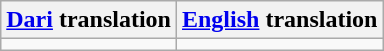<table class="wikitable">
<tr>
<th><a href='#'>Dari</a> translation</th>
<th><a href='#'>English</a> translation</th>
</tr>
<tr style="vertical-align:top; white-space:nowrap;">
<td></td>
<td></td>
</tr>
</table>
